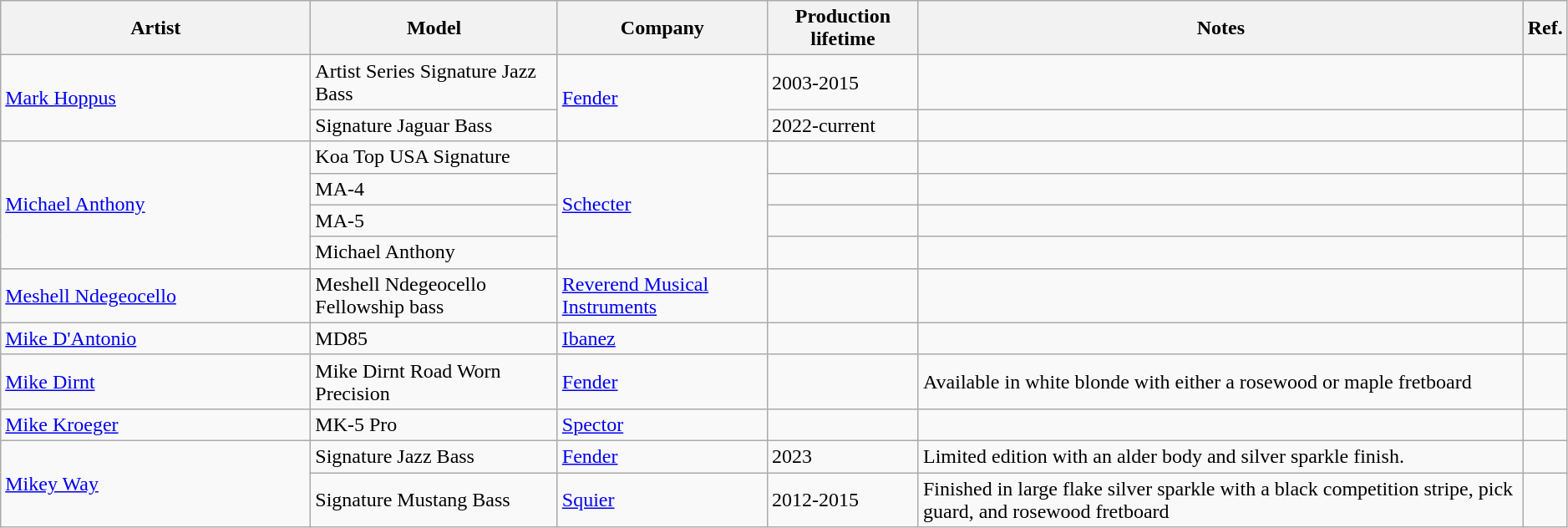<table class="wikitable sortable plainrowheaders" style="width:99%;">
<tr>
<th scope="col" style="width:15em;">Artist</th>
<th scope="col">Model</th>
<th scope="col" style="width:10em;">Company</th>
<th scope="col">Production lifetime</th>
<th scope="col" class="unsortable">Notes</th>
<th scope="col">Ref.</th>
</tr>
<tr>
<td rowspan=2><a href='#'>Mark Hoppus</a></td>
<td>Artist Series Signature Jazz Bass</td>
<td rowspan=2><a href='#'>Fender</a></td>
<td>2003-2015</td>
<td></td>
<td></td>
</tr>
<tr>
<td>Signature Jaguar Bass</td>
<td>2022-current</td>
<td></td>
<td></td>
</tr>
<tr>
<td rowspan=4><a href='#'>Michael Anthony</a></td>
<td>Koa Top USA Signature</td>
<td rowspan=4><a href='#'>Schecter</a></td>
<td></td>
<td></td>
<td></td>
</tr>
<tr>
<td>MA-4</td>
<td></td>
<td></td>
<td></td>
</tr>
<tr>
<td>MA-5</td>
<td></td>
<td></td>
<td></td>
</tr>
<tr>
<td>Michael Anthony</td>
<td></td>
<td></td>
<td></td>
</tr>
<tr>
<td><a href='#'>Meshell Ndegeocello</a></td>
<td>Meshell Ndegeocello Fellowship bass</td>
<td><a href='#'>Reverend Musical Instruments</a></td>
<td></td>
<td></td>
<td></td>
</tr>
<tr>
<td><a href='#'>Mike D'Antonio</a></td>
<td>MD85</td>
<td><a href='#'>Ibanez</a></td>
<td></td>
<td></td>
<td></td>
</tr>
<tr>
<td><a href='#'>Mike Dirnt</a></td>
<td>Mike Dirnt Road Worn Precision</td>
<td><a href='#'>Fender</a></td>
<td></td>
<td>Available in white blonde with either a rosewood or maple fretboard</td>
<td></td>
</tr>
<tr>
<td><a href='#'>Mike Kroeger</a></td>
<td>MK-5 Pro</td>
<td><a href='#'>Spector</a></td>
<td></td>
<td></td>
<td></td>
</tr>
<tr>
<td rowspan=2><a href='#'>Mikey Way</a></td>
<td>Signature Jazz Bass</td>
<td><a href='#'>Fender</a></td>
<td>2023</td>
<td>Limited edition with an alder body and silver sparkle finish.</td>
<td></td>
</tr>
<tr>
<td>Signature Mustang Bass</td>
<td><a href='#'>Squier</a></td>
<td>2012-2015</td>
<td>Finished in large flake silver sparkle with a black competition stripe, pick guard, and rosewood fretboard</td>
<td></td>
</tr>
</table>
